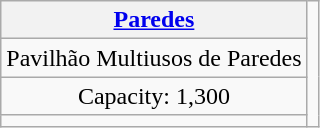<table class="wikitable">
<tr>
<th><a href='#'>Paredes</a></th>
<td rowspan=4></td>
</tr>
<tr>
<td align=center>Pavilhão Multiusos de Paredes</td>
</tr>
<tr>
<td align=center>Capacity: 1,300</td>
</tr>
<tr>
<td></td>
</tr>
</table>
